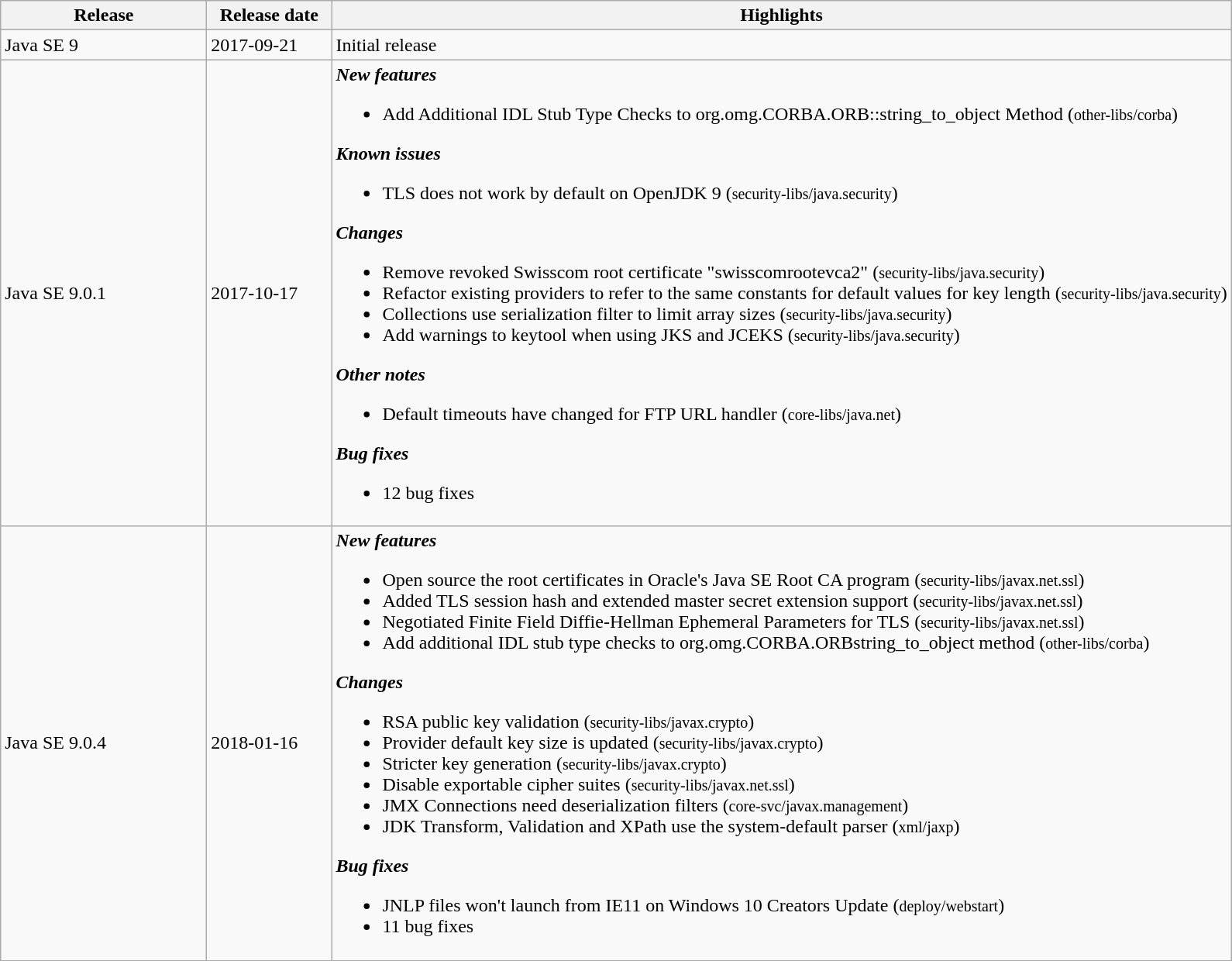<table class="wikitable mw-collapsible mw-collapsed">
<tr>
<th width=170>Release</th>
<th width=100>Release date</th>
<th>Highlights</th>
</tr>
<tr>
<td>Java SE 9</td>
<td>2017-09-21</td>
<td>Initial release</td>
</tr>
<tr>
<td>Java SE 9.0.1</td>
<td>2017-10-17</td>
<td><strong><em>New features</em></strong><br><ul><li>Add Additional IDL Stub Type Checks to org.omg.CORBA.ORB::string_to_object Method (<small>other-libs/corba</small>)</li></ul><strong><em>Known issues</em></strong><ul><li>TLS does not work by default on OpenJDK 9 (<small>security-libs/java.security</small>)</li></ul><strong><em>Changes</em></strong><ul><li>Remove revoked Swisscom root certificate "swisscomrootevca2" (<small>security-libs/java.security</small>)</li><li>Refactor existing providers to refer to the same constants for default values for key length (<small>security-libs/java.security</small>)</li><li>Collections use serialization filter to limit array sizes (<small>security-libs/java.security</small>)</li><li>Add warnings to keytool when using JKS and JCEKS (<small>security-libs/java.security</small>)</li></ul><strong><em>Other notes</em></strong><ul><li>Default timeouts have changed for FTP URL handler (<small>core-libs/java.net</small>)</li></ul><strong><em>Bug fixes</em></strong><ul><li>12 bug fixes</li></ul></td>
</tr>
<tr>
<td>Java SE 9.0.4</td>
<td>2018-01-16</td>
<td><strong><em>New features</em></strong><br><ul><li>Open source the root certificates in Oracle's Java SE Root CA program (<small>security-libs/javax.net.ssl</small>)</li><li>Added TLS session hash and extended master secret extension support (<small>security-libs/javax.net.ssl</small>)</li><li>Negotiated Finite Field Diffie-Hellman Ephemeral Parameters for TLS (<small>security-libs/javax.net.ssl</small>)</li><li>Add additional IDL stub type checks to org.omg.CORBA.ORBstring_to_object method (<small>other-libs/corba</small>)</li></ul><strong><em>Changes</em></strong><ul><li>RSA public key validation (<small>security-libs/javax.crypto</small>)</li><li>Provider default key size is updated (<small>security-libs/javax.crypto</small>)</li><li>Stricter key generation (<small>security-libs/javax.crypto</small>)</li><li>Disable exportable cipher suites (<small>security-libs/javax.net.ssl</small>)</li><li>JMX Connections need deserialization filters (<small>core-svc/javax.management</small>)</li><li>JDK Transform, Validation and XPath use the system-default parser (<small>xml/jaxp</small>)</li></ul><strong><em>Bug fixes</em></strong><ul><li>JNLP files won't launch from IE11 on Windows 10 Creators Update (<small>deploy/webstart</small>)</li><li>11 bug fixes</li></ul></td>
</tr>
</table>
